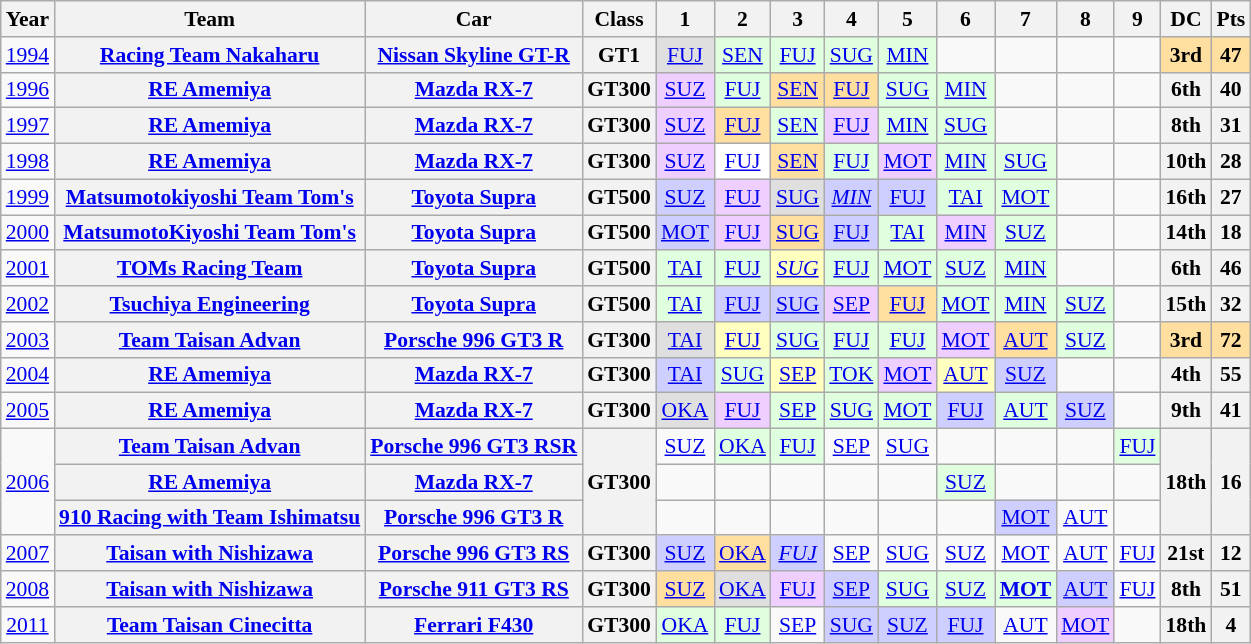<table class="wikitable" style="text-align:center; font-size:90%">
<tr>
<th>Year</th>
<th>Team</th>
<th>Car</th>
<th>Class</th>
<th>1</th>
<th>2</th>
<th>3</th>
<th>4</th>
<th>5</th>
<th>6</th>
<th>7</th>
<th>8</th>
<th>9</th>
<th>DC</th>
<th>Pts</th>
</tr>
<tr>
<td><a href='#'>1994</a></td>
<th><a href='#'>Racing Team Nakaharu</a></th>
<th><a href='#'>Nissan Skyline GT-R</a></th>
<th>GT1</th>
<td style="background:#DFDFDF;"><a href='#'>FUJ</a><br></td>
<td style="background:#DFFFDF;"><a href='#'>SEN</a><br></td>
<td style="background:#DFFFDF;"><a href='#'>FUJ</a><br></td>
<td style="background:#DFFFDF;"><a href='#'>SUG</a><br></td>
<td style="background:#DFFFDF;"><a href='#'>MIN</a><br></td>
<td></td>
<td></td>
<td></td>
<td></td>
<th style="background:#FFDF9F;">3rd</th>
<th style="background:#FFDF9F;">47</th>
</tr>
<tr>
<td><a href='#'>1996</a></td>
<th><a href='#'>RE Amemiya</a></th>
<th><a href='#'>Mazda RX-7</a></th>
<th>GT300</th>
<td style="background:#EFCFFF;"><a href='#'>SUZ</a><br></td>
<td style="background:#DFFFDF;"><a href='#'>FUJ</a><br></td>
<td style="background:#FFDF9F;"><a href='#'>SEN</a><br></td>
<td style="background:#FFDF9F;"><a href='#'>FUJ</a><br></td>
<td style="background:#DFFFDF;"><a href='#'>SUG</a><br></td>
<td style="background:#DFFFDF;"><a href='#'>MIN</a><br></td>
<td></td>
<td></td>
<td></td>
<th>6th</th>
<th>40</th>
</tr>
<tr>
<td><a href='#'>1997</a></td>
<th><a href='#'>RE Amemiya</a></th>
<th><a href='#'>Mazda RX-7</a></th>
<th>GT300</th>
<td style="background:#EFCFFF;"><a href='#'>SUZ</a><br></td>
<td style="background:#FFDF9F;"><a href='#'>FUJ</a><br></td>
<td style="background:#DFFFDF;"><a href='#'>SEN</a><br></td>
<td style="background:#EFCFFF;"><a href='#'>FUJ</a><br></td>
<td style="background:#DFFFDF;"><a href='#'>MIN</a><br></td>
<td style="background:#DFFFDF;"><a href='#'>SUG</a><br></td>
<td></td>
<td></td>
<td></td>
<th>8th</th>
<th>31</th>
</tr>
<tr>
<td><a href='#'>1998</a></td>
<th><a href='#'>RE Amemiya</a></th>
<th><a href='#'>Mazda RX-7</a></th>
<th>GT300</th>
<td style="background:#EFCFFF;"><a href='#'>SUZ</a><br></td>
<td style="background:#FFFFFF;"><a href='#'>FUJ</a><br></td>
<td style="background:#FFDF9F;"><a href='#'>SEN</a><br></td>
<td style="background:#DFFFDF;"><a href='#'>FUJ</a><br></td>
<td style="background:#EFCFFF;"><a href='#'>MOT</a><br></td>
<td style="background:#DFFFDF;"><a href='#'>MIN</a><br></td>
<td style="background:#DFFFDF;"><a href='#'>SUG</a><br></td>
<td></td>
<td></td>
<th>10th</th>
<th>28</th>
</tr>
<tr>
<td><a href='#'>1999</a></td>
<th><a href='#'>Matsumotokiyoshi Team Tom's</a></th>
<th><a href='#'>Toyota Supra</a></th>
<th>GT500</th>
<td style="background:#CFCFFF;"><a href='#'>SUZ</a><br></td>
<td style="background:#EFCFFF;"><a href='#'>FUJ</a><br></td>
<td style="background:#DFDFDF"><a href='#'>SUG</a><br></td>
<td style="background:#CFCFFF;"><em><a href='#'>MIN</a></em><br></td>
<td style="background:#CFCFFF;"><a href='#'>FUJ</a><br></td>
<td style="background:#DFFFDF;"><a href='#'>TAI</a><br></td>
<td style="background:#DFFFDF;"><a href='#'>MOT</a><br></td>
<td></td>
<td></td>
<th>16th</th>
<th>27</th>
</tr>
<tr>
<td><a href='#'>2000</a></td>
<th><a href='#'>MatsumotoKiyoshi Team Tom's</a></th>
<th><a href='#'>Toyota Supra</a></th>
<th>GT500</th>
<td style="background:#CFCFFF;"><a href='#'>MOT</a><br></td>
<td style="background:#EFCFFF;"><a href='#'>FUJ</a><br></td>
<td style="background:#FFDF9F;"><a href='#'>SUG</a><br></td>
<td style="background:#CFCFFF;"><a href='#'>FUJ</a><br></td>
<td style="background:#DFFFDF;"><a href='#'>TAI</a><br></td>
<td style="background:#EFCFFF;"><a href='#'>MIN</a><br></td>
<td style="background:#DFFFDF"><a href='#'>SUZ</a><br></td>
<td></td>
<td></td>
<th>14th</th>
<th>18</th>
</tr>
<tr>
<td><a href='#'>2001</a></td>
<th><a href='#'>TOMs Racing Team</a></th>
<th><a href='#'>Toyota Supra</a></th>
<th>GT500</th>
<td style="background:#DFFFDF;"><a href='#'>TAI</a><br></td>
<td style="background:#DFFFDF;"><a href='#'>FUJ</a><br></td>
<td style="background:#FFFFBF;"><em><a href='#'>SUG</a></em><br></td>
<td style="background:#DFFFDF;"><a href='#'>FUJ</a><br></td>
<td style="background:#DFFFDF;"><a href='#'>MOT</a><br></td>
<td style="background:#DFFFDF;"><a href='#'>SUZ</a><br></td>
<td style="background:#DFFFDF;"><a href='#'>MIN</a><br></td>
<td></td>
<td></td>
<th>6th</th>
<th>46</th>
</tr>
<tr>
<td><a href='#'>2002</a></td>
<th><a href='#'>Tsuchiya Engineering</a></th>
<th><a href='#'>Toyota Supra</a></th>
<th>GT500</th>
<td style="background:#DFFFDF;"><a href='#'>TAI</a><br></td>
<td style="background:#CFCFFF;"><a href='#'>FUJ</a><br></td>
<td style="background:#CFCFFF;"><a href='#'>SUG</a><br></td>
<td style="background:#EFCFFF;"><a href='#'>SEP</a><br></td>
<td style="background:#FFDF9F;"><a href='#'>FUJ</a><br></td>
<td style="background:#DFFFDF;"><a href='#'>MOT</a><br></td>
<td style="background:#DFFFDF;"><a href='#'>MIN</a><br></td>
<td style="background:#DFFFDF;"><a href='#'>SUZ</a><br></td>
<td></td>
<th>15th</th>
<th>32</th>
</tr>
<tr>
<td><a href='#'>2003</a></td>
<th><a href='#'>Team Taisan Advan</a></th>
<th><a href='#'>Porsche 996 GT3 R</a></th>
<th>GT300</th>
<td style="background:#DFDFDF;"><a href='#'>TAI</a><br></td>
<td style="background:#FFFFBF;"><a href='#'>FUJ</a><br></td>
<td style="background:#DFFFDF;"><a href='#'>SUG</a><br></td>
<td style="background:#DFFFDF;"><a href='#'>FUJ</a><br></td>
<td style="background:#DFFFDF;"><a href='#'>FUJ</a><br></td>
<td style="background:#EFCFFF;"><a href='#'>MOT</a><br></td>
<td style="background:#FFDF9F;"><a href='#'>AUT</a><br></td>
<td style="background:#DFFFDF;"><a href='#'>SUZ</a><br></td>
<td></td>
<th style="background:#FFDF9F;">3rd</th>
<th style="background:#FFDF9F;">72</th>
</tr>
<tr>
<td><a href='#'>2004</a></td>
<th><a href='#'>RE Amemiya</a></th>
<th><a href='#'>Mazda RX-7</a></th>
<th>GT300</th>
<td style="background:#CFCFFF;"><a href='#'>TAI</a><br></td>
<td style="background:#DFFFDF;"><a href='#'>SUG</a><br></td>
<td style="background:#FFFFBF;"><a href='#'>SEP</a><br></td>
<td style="background:#DFFFDF;"><a href='#'>TOK</a><br></td>
<td style="background:#EFCFFF;"><a href='#'>MOT</a><br></td>
<td style="background:#FFFFBF;"><a href='#'>AUT</a><br></td>
<td style="background:#CFCFFF;"><a href='#'>SUZ</a><br></td>
<td></td>
<td></td>
<th>4th</th>
<th>55</th>
</tr>
<tr>
<td><a href='#'>2005</a></td>
<th><a href='#'>RE Amemiya</a></th>
<th><a href='#'>Mazda RX-7</a></th>
<th>GT300</th>
<td style="background:#DFDFDF;"><a href='#'>OKA</a><br></td>
<td style="background:#EFCFFF;"><a href='#'>FUJ</a><br></td>
<td style="background:#DFFFDF;"><a href='#'>SEP</a><br></td>
<td style="background:#DFFFDF;"><a href='#'>SUG</a><br></td>
<td style="background:#DFFFDF;"><a href='#'>MOT</a><br></td>
<td style="background:#CFCFFF;"><a href='#'>FUJ</a><br></td>
<td style="background:#DFFFDF;"><a href='#'>AUT</a><br></td>
<td style="background:#CFCFFF;"><a href='#'>SUZ</a><br></td>
<td></td>
<th>9th</th>
<th>41</th>
</tr>
<tr>
<td rowspan="3"><a href='#'>2006</a></td>
<th><a href='#'>Team Taisan Advan</a></th>
<th><a href='#'>Porsche 996 GT3 RSR</a></th>
<th rowspan="3">GT300</th>
<td><a href='#'>SUZ</a></td>
<td style="background:#DFFFDF;"><a href='#'>OKA</a><br></td>
<td style="background:#DFFFDF;"><a href='#'>FUJ</a><br></td>
<td><a href='#'>SEP</a></td>
<td><a href='#'>SUG</a></td>
<td></td>
<td></td>
<td></td>
<td style="background:#DFFFDF;"><a href='#'>FUJ</a><br></td>
<th rowspan="3">18th</th>
<th rowspan="3">16</th>
</tr>
<tr>
<th><a href='#'>RE Amemiya</a></th>
<th><a href='#'>Mazda RX-7</a></th>
<td></td>
<td></td>
<td></td>
<td></td>
<td></td>
<td style="background:#DFFFDF;"><a href='#'>SUZ</a><br></td>
<td></td>
<td></td>
<td></td>
</tr>
<tr>
<th><a href='#'>910 Racing with Team Ishimatsu</a></th>
<th><a href='#'>Porsche 996 GT3 R</a></th>
<td></td>
<td></td>
<td></td>
<td></td>
<td></td>
<td></td>
<td style="background:#CFCFFF;"><a href='#'>MOT</a><br></td>
<td><a href='#'>AUT</a></td>
<td></td>
</tr>
<tr>
<td><a href='#'>2007</a></td>
<th><a href='#'>Taisan with Nishizawa</a></th>
<th><a href='#'>Porsche 996 GT3 RS</a></th>
<th>GT300</th>
<td style="background:#CFCFFF;"><a href='#'>SUZ</a><br></td>
<td style="background:#FFDF9F;"><a href='#'>OKA</a><br></td>
<td style="background:#CFCFFF;"><a href='#'><em>FUJ</em></a><br></td>
<td><a href='#'>SEP</a></td>
<td><a href='#'>SUG</a></td>
<td><a href='#'>SUZ</a></td>
<td><a href='#'>MOT</a></td>
<td><a href='#'>AUT</a></td>
<td><a href='#'>FUJ</a></td>
<th>21st</th>
<th>12</th>
</tr>
<tr>
<td><a href='#'>2008</a></td>
<th><a href='#'>Taisan with Nishizawa</a></th>
<th><a href='#'>Porsche 911 GT3 RS</a></th>
<th>GT300</th>
<td style="background:#FFDF9F;"><a href='#'>SUZ</a><br></td>
<td style="background:#DFDFDF;"><a href='#'>OKA</a><br></td>
<td style="background:#EFCFFF;"><a href='#'>FUJ</a><br></td>
<td style="background:#CFCFFF;"><a href='#'>SEP</a><br></td>
<td style="background:#DFFFDF;"><a href='#'>SUG</a><br></td>
<td style="background:#DFFFDF;"><a href='#'>SUZ</a><br></td>
<td style="background:#DFFFDF;"><a href='#'><strong>MOT</strong></a><br></td>
<td style="background:#CFCFFF;"><a href='#'>AUT</a><br></td>
<td><a href='#'>FUJ</a></td>
<th>8th</th>
<th>51</th>
</tr>
<tr>
<td><a href='#'>2011</a></td>
<th><a href='#'>Team Taisan Cinecitta</a></th>
<th><a href='#'>Ferrari F430</a></th>
<th>GT300</th>
<td style="background:#DFFFDF;"><a href='#'>OKA</a><br></td>
<td style="background:#DFFFDF;"><a href='#'>FUJ</a><br></td>
<td><a href='#'>SEP</a></td>
<td style="background:#CFCFFF;"><a href='#'>SUG</a><br></td>
<td style="background:#CFCFFF;"><a href='#'>SUZ</a><br></td>
<td style="background:#CFCFFF;"><a href='#'>FUJ</a><br></td>
<td><a href='#'>AUT</a></td>
<td style="background:#EFCFFF;"><a href='#'>MOT</a><br></td>
<td></td>
<th>18th</th>
<th>4</th>
</tr>
</table>
